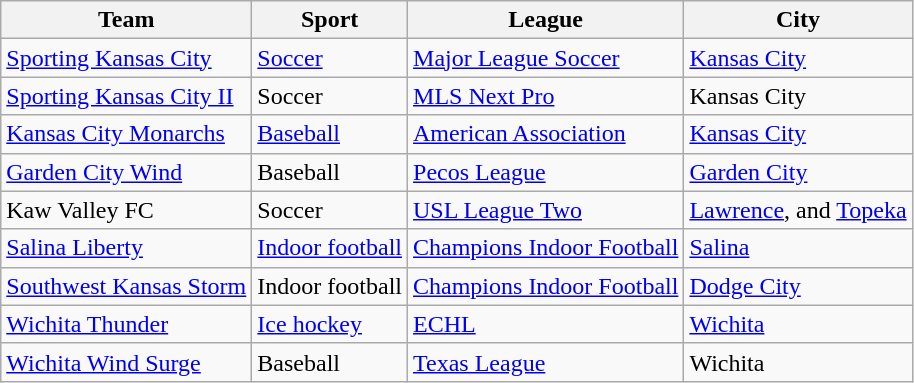<table class="wikitable sortable">
<tr>
<th>Team</th>
<th>Sport</th>
<th>League</th>
<th>City</th>
</tr>
<tr>
<td><a href='#'>Sporting Kansas City</a></td>
<td><a href='#'>Soccer</a></td>
<td><a href='#'>Major League Soccer</a></td>
<td><a href='#'>Kansas City</a></td>
</tr>
<tr>
<td><a href='#'>Sporting Kansas City II</a></td>
<td>Soccer</td>
<td><a href='#'>MLS Next Pro</a></td>
<td>Kansas City</td>
</tr>
<tr>
<td><a href='#'>Kansas City Monarchs</a></td>
<td><a href='#'>Baseball</a></td>
<td><a href='#'>American Association</a></td>
<td><a href='#'>Kansas City</a></td>
</tr>
<tr>
<td><a href='#'>Garden City Wind</a></td>
<td>Baseball</td>
<td><a href='#'>Pecos League</a></td>
<td><a href='#'>Garden City</a></td>
</tr>
<tr>
<td>Kaw Valley FC</td>
<td>Soccer</td>
<td><a href='#'>USL League Two</a></td>
<td><a href='#'>Lawrence</a>, and <a href='#'>Topeka</a></td>
</tr>
<tr>
<td><a href='#'>Salina Liberty</a></td>
<td><a href='#'>Indoor football</a></td>
<td><a href='#'>Champions Indoor Football</a></td>
<td><a href='#'>Salina</a></td>
</tr>
<tr>
<td><a href='#'>Southwest Kansas Storm</a></td>
<td>Indoor football</td>
<td><a href='#'>Champions Indoor Football</a></td>
<td><a href='#'>Dodge City</a></td>
</tr>
<tr>
<td><a href='#'>Wichita Thunder</a></td>
<td><a href='#'>Ice hockey</a></td>
<td><a href='#'>ECHL</a></td>
<td><a href='#'>Wichita</a></td>
</tr>
<tr>
<td><a href='#'>Wichita Wind Surge</a></td>
<td>Baseball</td>
<td><a href='#'>Texas League</a></td>
<td>Wichita</td>
</tr>
</table>
